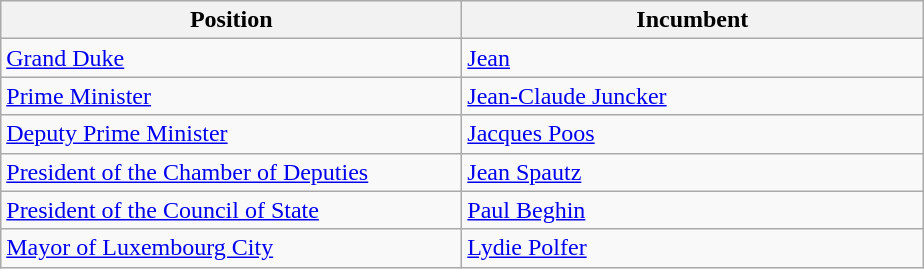<table class="wikitable">
<tr>
<th width="300">Position</th>
<th width="300">Incumbent</th>
</tr>
<tr>
<td><a href='#'>Grand Duke</a></td>
<td><a href='#'>Jean</a></td>
</tr>
<tr>
<td><a href='#'>Prime Minister</a></td>
<td><a href='#'>Jean-Claude Juncker</a></td>
</tr>
<tr>
<td><a href='#'>Deputy Prime Minister</a></td>
<td><a href='#'>Jacques Poos</a></td>
</tr>
<tr>
<td><a href='#'>President of the Chamber of Deputies</a></td>
<td><a href='#'>Jean Spautz</a></td>
</tr>
<tr>
<td><a href='#'>President of the Council of State</a></td>
<td><a href='#'>Paul Beghin</a></td>
</tr>
<tr>
<td><a href='#'>Mayor of Luxembourg City</a></td>
<td><a href='#'>Lydie Polfer</a></td>
</tr>
</table>
